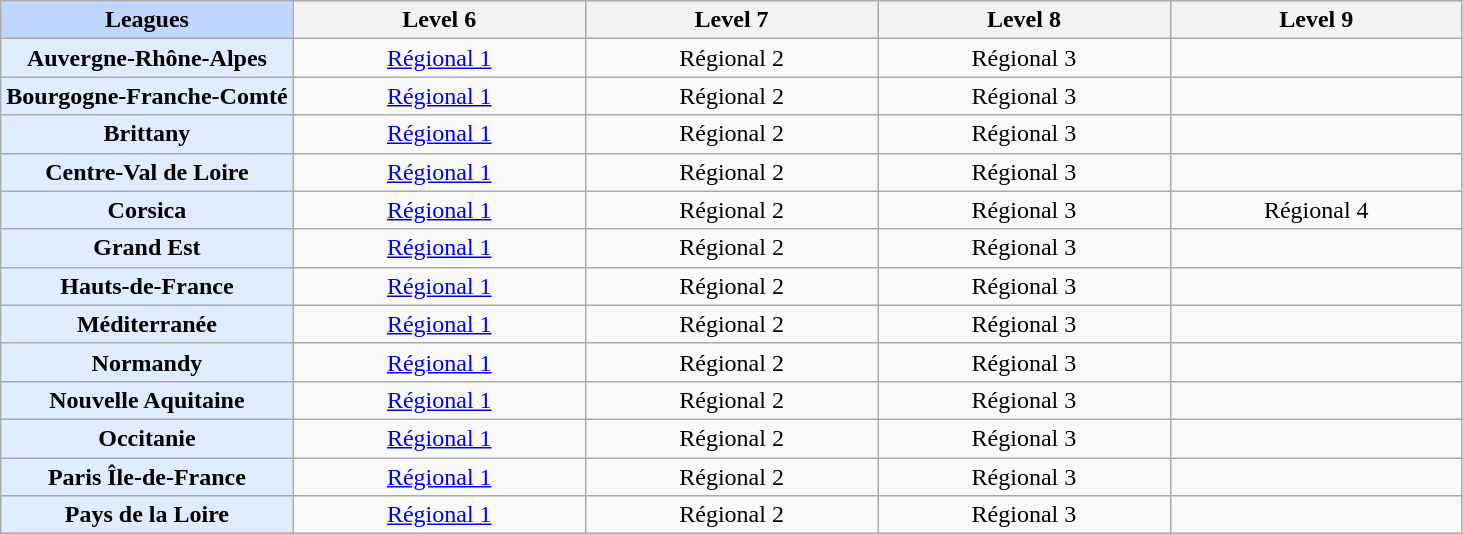<table class="wikitable" style="text-align: center;">
<tr style="background:#dfecff;">
<th width="20%" style="background:#bfd7ff;">Leagues</th>
<th width="20%">Level 6</th>
<th width="20%">Level 7</th>
<th width="20%">Level 8</th>
<th width="20%">Level 9</th>
</tr>
<tr align="center">
<th style="background:#dfecff;">Auvergne-Rhône-Alpes</th>
<td><a href='#'>Régional 1</a></td>
<td>Régional 2</td>
<td>Régional 3</td>
<td> </td>
</tr>
<tr align="center">
<th style="background:#dfecff;">Bourgogne-Franche-Comté</th>
<td><a href='#'>Régional 1</a></td>
<td>Régional 2</td>
<td>Régional 3</td>
<td> </td>
</tr>
<tr align="center">
<th style="background:#dfecff;">Brittany</th>
<td><a href='#'>Régional 1</a></td>
<td>Régional 2</td>
<td>Régional 3</td>
<td> </td>
</tr>
<tr align="center">
<th style="background:#dfecff;">Centre-Val de Loire</th>
<td><a href='#'>Régional 1</a></td>
<td>Régional 2</td>
<td>Régional 3</td>
<td> </td>
</tr>
<tr align="center">
<th style="background:#dfecff;">Corsica</th>
<td><a href='#'>Régional 1</a></td>
<td>Régional 2</td>
<td>Régional 3</td>
<td>Régional 4</td>
</tr>
<tr align="center">
<th style="background:#dfecff;">Grand Est</th>
<td><a href='#'>Régional 1</a></td>
<td>Régional 2</td>
<td>Régional 3</td>
<td></td>
</tr>
<tr align="center">
<th style="background:#dfecff;">Hauts-de-France</th>
<td><a href='#'>Régional 1</a></td>
<td>Régional 2</td>
<td>Régional 3</td>
<td></td>
</tr>
<tr align="center">
<th style="background:#dfecff;">Méditerranée</th>
<td><a href='#'>Régional 1</a></td>
<td>Régional 2</td>
<td>Régional 3</td>
<td> </td>
</tr>
<tr align="center">
<th style="background:#dfecff;">Normandy</th>
<td><a href='#'>Régional 1</a></td>
<td>Régional 2</td>
<td>Régional 3</td>
<td> </td>
</tr>
<tr align="center">
<th style="background:#dfecff;">Nouvelle Aquitaine</th>
<td><a href='#'>Régional 1</a></td>
<td>Régional 2</td>
<td>Régional 3</td>
<td></td>
</tr>
<tr align="center">
<th style="background:#dfecff;">Occitanie</th>
<td><a href='#'>Régional 1</a></td>
<td>Régional 2</td>
<td>Régional 3</td>
<td></td>
</tr>
<tr align="center">
<th style="background:#dfecff;">Paris Île-de-France</th>
<td><a href='#'>Régional 1</a></td>
<td>Régional 2</td>
<td>Régional 3</td>
<td></td>
</tr>
<tr align="center">
<th style="background:#dfecff;">Pays de la Loire</th>
<td><a href='#'>Régional 1</a></td>
<td>Régional 2</td>
<td>Régional 3</td>
<td></td>
</tr>
</table>
